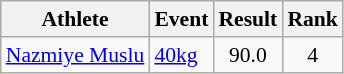<table class=wikitable style="font-size:90%">
<tr>
<th>Athlete</th>
<th>Event</th>
<th>Result</th>
<th>Rank</th>
</tr>
<tr>
<td><a href='#'>Nazmiye Muslu</a></td>
<td><a href='#'>40kg</a></td>
<td style="text-align:center;">90.0</td>
<td style="text-align:center;">4</td>
</tr>
</table>
